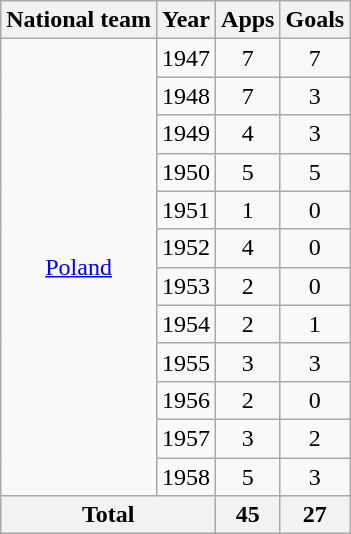<table class="wikitable" style="text-align:center">
<tr>
<th>National team</th>
<th>Year</th>
<th>Apps</th>
<th>Goals</th>
</tr>
<tr>
<td rowspan="12"><a href='#'>Poland</a></td>
<td>1947</td>
<td>7</td>
<td>7</td>
</tr>
<tr>
<td>1948</td>
<td>7</td>
<td>3</td>
</tr>
<tr>
<td>1949</td>
<td>4</td>
<td>3</td>
</tr>
<tr>
<td>1950</td>
<td>5</td>
<td>5</td>
</tr>
<tr>
<td>1951</td>
<td>1</td>
<td>0</td>
</tr>
<tr>
<td>1952</td>
<td>4</td>
<td>0</td>
</tr>
<tr>
<td>1953</td>
<td>2</td>
<td>0</td>
</tr>
<tr>
<td>1954</td>
<td>2</td>
<td>1</td>
</tr>
<tr>
<td>1955</td>
<td>3</td>
<td>3</td>
</tr>
<tr>
<td>1956</td>
<td>2</td>
<td>0</td>
</tr>
<tr>
<td>1957</td>
<td>3</td>
<td>2</td>
</tr>
<tr>
<td>1958</td>
<td>5</td>
<td>3</td>
</tr>
<tr>
<th colspan="2">Total</th>
<th>45</th>
<th>27</th>
</tr>
</table>
